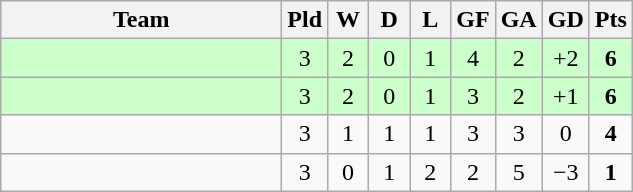<table class="wikitable" style="text-align:center">
<tr>
<th width=180>Team</th>
<th width=20>Pld</th>
<th width=20>W</th>
<th width=20>D</th>
<th width=20>L</th>
<th width=20>GF</th>
<th width=20>GA</th>
<th width=20>GD</th>
<th width=20>Pts</th>
</tr>
<tr bgcolor="#ccffcc">
<td align="left"></td>
<td>3</td>
<td>2</td>
<td>0</td>
<td>1</td>
<td>4</td>
<td>2</td>
<td>+2</td>
<td><strong>6</strong></td>
</tr>
<tr bgcolor="#ccffcc">
<td align="left"></td>
<td>3</td>
<td>2</td>
<td>0</td>
<td>1</td>
<td>3</td>
<td>2</td>
<td>+1</td>
<td><strong>6</strong></td>
</tr>
<tr>
<td align="left"></td>
<td>3</td>
<td>1</td>
<td>1</td>
<td>1</td>
<td>3</td>
<td>3</td>
<td>0</td>
<td><strong>4</strong></td>
</tr>
<tr>
<td align="left"></td>
<td>3</td>
<td>0</td>
<td>1</td>
<td>2</td>
<td>2</td>
<td>5</td>
<td>−3</td>
<td><strong>1</strong></td>
</tr>
</table>
